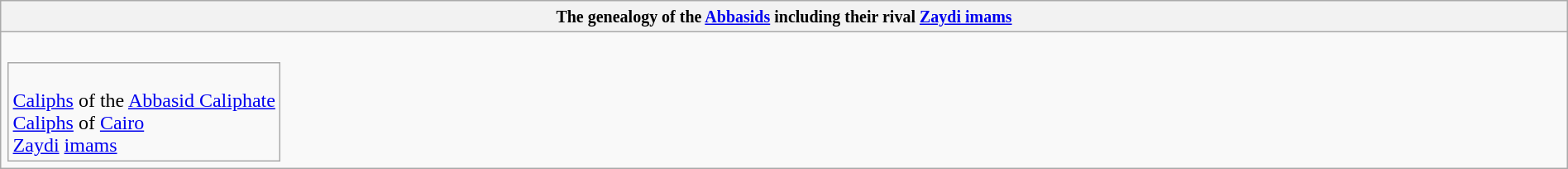<table class="wikitable collapsible collapsed" border="1" style="width:100%; text-align:center;">
<tr>
<th><small>The genealogy of the <a href='#'>Abbasids</a> including their rival <a href='#'>Zaydi imams</a> </small></th>
</tr>
<tr>
<td><br><table - style="vertical-align:top">
<tr>
<td colspan=100% style="text-align:left"><br> <a href='#'>Caliphs</a> of the <a href='#'>Abbasid Caliphate</a><br>
 <a href='#'>Caliphs</a> of <a href='#'>Cairo</a><br>
 <a href='#'>Zaydi</a> <a href='#'>imams</a></td>
</tr>
</table>





































































</td>
</tr>
</table>
